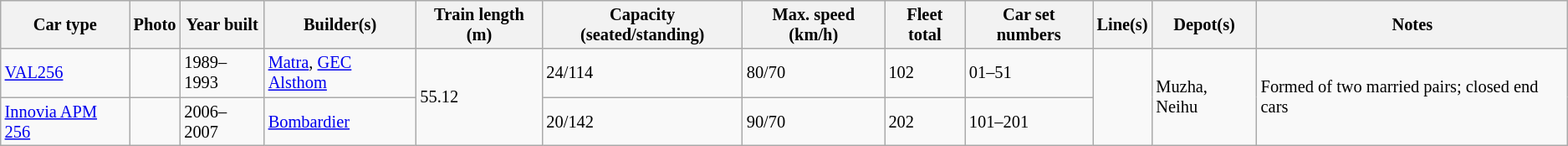<table class="wikitable sortable" style="font-size: 85%;" |>
<tr>
<th>Car type</th>
<th>Photo</th>
<th>Year built</th>
<th>Builder(s)</th>
<th>Train length (m)</th>
<th>Capacity (seated/standing)</th>
<th>Max. speed (km/h)</th>
<th>Fleet total</th>
<th>Car set numbers</th>
<th>Line(s)</th>
<th>Depot(s)</th>
<th>Notes</th>
</tr>
<tr>
<td><a href='#'>VAL256</a></td>
<td></td>
<td>1989–1993</td>
<td><a href='#'>Matra</a>, <a href='#'>GEC Alsthom</a></td>
<td rowspan="2">55.12</td>
<td>24/114</td>
<td>80/70</td>
<td>102</td>
<td>01–51</td>
<td rowspan="2"></td>
<td rowspan="2">Muzha, Neihu</td>
<td rowspan="2">Formed of two married pairs; closed end cars</td>
</tr>
<tr>
<td><a href='#'>Innovia APM 256</a></td>
<td></td>
<td>2006–2007</td>
<td><a href='#'>Bombardier</a></td>
<td>20/142</td>
<td>90/70</td>
<td>202</td>
<td>101–201</td>
</tr>
</table>
